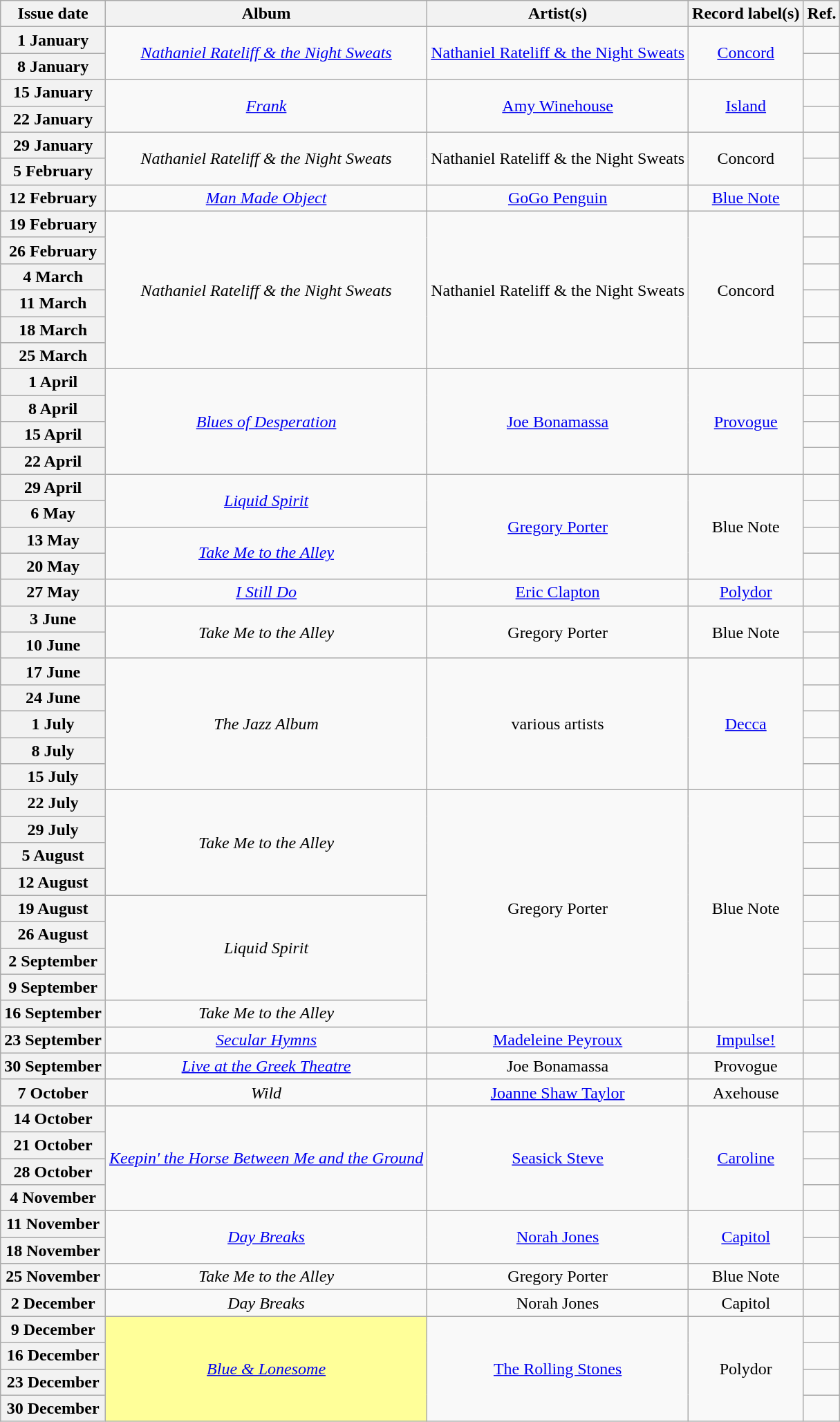<table class="wikitable plainrowheaders" style="text-align:center">
<tr>
<th scope="col">Issue date</th>
<th scope="col">Album</th>
<th scope="col">Artist(s)</th>
<th scope="col">Record label(s)</th>
<th scope="col">Ref.</th>
</tr>
<tr>
<th scope="row">1 January</th>
<td rowspan="2"><em><a href='#'>Nathaniel Rateliff & the Night Sweats</a></em></td>
<td rowspan="2"><a href='#'>Nathaniel Rateliff & the Night Sweats</a></td>
<td rowspan="2"><a href='#'>Concord</a></td>
<td></td>
</tr>
<tr>
<th scope="row">8 January</th>
<td></td>
</tr>
<tr>
<th scope="row">15 January</th>
<td rowspan="2"><em><a href='#'>Frank</a></em></td>
<td rowspan="2"><a href='#'>Amy Winehouse</a></td>
<td rowspan="2"><a href='#'>Island</a></td>
<td></td>
</tr>
<tr>
<th scope="row">22 January</th>
<td></td>
</tr>
<tr>
<th scope="row">29 January</th>
<td rowspan="2"><em>Nathaniel Rateliff & the Night Sweats</em></td>
<td rowspan="2">Nathaniel Rateliff & the Night Sweats</td>
<td rowspan="2">Concord</td>
<td></td>
</tr>
<tr>
<th scope="row">5 February</th>
<td></td>
</tr>
<tr>
<th scope="row">12 February</th>
<td><em><a href='#'>Man Made Object</a></em></td>
<td><a href='#'>GoGo Penguin</a></td>
<td><a href='#'>Blue Note</a></td>
<td></td>
</tr>
<tr>
<th scope="row">19 February</th>
<td rowspan="6"><em>Nathaniel Rateliff & the Night Sweats</em></td>
<td rowspan="6">Nathaniel Rateliff & the Night Sweats</td>
<td rowspan="6">Concord</td>
<td></td>
</tr>
<tr>
<th scope="row">26 February</th>
<td></td>
</tr>
<tr>
<th scope="row">4 March</th>
<td></td>
</tr>
<tr>
<th scope="row">11 March</th>
<td></td>
</tr>
<tr>
<th scope="row">18 March</th>
<td></td>
</tr>
<tr>
<th scope="row">25 March</th>
<td></td>
</tr>
<tr>
<th scope="row">1 April</th>
<td rowspan="4"><em><a href='#'>Blues of Desperation</a></em></td>
<td rowspan="4"><a href='#'>Joe Bonamassa</a></td>
<td rowspan="4"><a href='#'>Provogue</a></td>
<td></td>
</tr>
<tr>
<th scope="row">8 April</th>
<td></td>
</tr>
<tr>
<th scope="row">15 April</th>
<td></td>
</tr>
<tr>
<th scope="row">22 April</th>
<td></td>
</tr>
<tr>
<th scope="row">29 April</th>
<td rowspan="2"><em><a href='#'>Liquid Spirit</a></em></td>
<td rowspan="4"><a href='#'>Gregory Porter</a></td>
<td rowspan="4">Blue Note</td>
<td></td>
</tr>
<tr>
<th scope="row">6 May</th>
<td></td>
</tr>
<tr>
<th scope="row">13 May</th>
<td rowspan="2"><em><a href='#'>Take Me to the Alley</a></em></td>
<td></td>
</tr>
<tr>
<th scope="row">20 May</th>
<td></td>
</tr>
<tr>
<th scope="row">27 May</th>
<td><em><a href='#'>I Still Do</a></em></td>
<td><a href='#'>Eric Clapton</a></td>
<td><a href='#'>Polydor</a></td>
<td></td>
</tr>
<tr>
<th scope="row">3 June</th>
<td rowspan="2"><em>Take Me to the Alley</em></td>
<td rowspan="2">Gregory Porter</td>
<td rowspan="2">Blue Note</td>
<td></td>
</tr>
<tr>
<th scope="row">10 June</th>
<td></td>
</tr>
<tr>
<th scope="row">17 June</th>
<td rowspan="5"><em>The Jazz Album</em></td>
<td rowspan="5">various artists</td>
<td rowspan="5"><a href='#'>Decca</a></td>
<td></td>
</tr>
<tr>
<th scope="row">24 June</th>
<td></td>
</tr>
<tr>
<th scope="row">1 July</th>
<td></td>
</tr>
<tr>
<th scope="row">8 July</th>
<td></td>
</tr>
<tr>
<th scope="row">15 July</th>
<td></td>
</tr>
<tr>
<th scope="row">22 July</th>
<td rowspan="4"><em>Take Me to the Alley</em></td>
<td rowspan="9">Gregory Porter</td>
<td rowspan="9">Blue Note</td>
<td></td>
</tr>
<tr>
<th scope="row">29 July</th>
<td></td>
</tr>
<tr>
<th scope="row">5 August</th>
<td></td>
</tr>
<tr>
<th scope="row">12 August</th>
<td></td>
</tr>
<tr>
<th scope="row">19 August</th>
<td rowspan="4"><em>Liquid Spirit</em></td>
<td></td>
</tr>
<tr>
<th scope="row">26 August</th>
<td></td>
</tr>
<tr>
<th scope="row">2 September</th>
<td></td>
</tr>
<tr>
<th scope="row">9 September</th>
<td></td>
</tr>
<tr>
<th scope="row">16 September</th>
<td><em>Take Me to the Alley</em></td>
<td></td>
</tr>
<tr>
<th scope="row">23 September</th>
<td><em><a href='#'>Secular Hymns</a></em></td>
<td><a href='#'>Madeleine Peyroux</a></td>
<td><a href='#'>Impulse!</a></td>
<td></td>
</tr>
<tr>
<th scope="row">30 September</th>
<td><em><a href='#'>Live at the Greek Theatre</a></em></td>
<td>Joe Bonamassa</td>
<td>Provogue</td>
<td></td>
</tr>
<tr>
<th scope="row">7 October</th>
<td><em>Wild</em></td>
<td><a href='#'>Joanne Shaw Taylor</a></td>
<td>Axehouse</td>
<td></td>
</tr>
<tr>
<th scope="row">14 October</th>
<td rowspan="4"><em><a href='#'>Keepin' the Horse Between Me and the Ground</a></em></td>
<td rowspan="4"><a href='#'>Seasick Steve</a></td>
<td rowspan="4"><a href='#'>Caroline</a></td>
<td></td>
</tr>
<tr>
<th scope="row">21 October</th>
<td></td>
</tr>
<tr>
<th scope="row">28 October</th>
<td></td>
</tr>
<tr>
<th scope="row">4 November</th>
<td></td>
</tr>
<tr>
<th scope="row">11 November</th>
<td rowspan="2"><em><a href='#'>Day Breaks</a></em></td>
<td rowspan="2"><a href='#'>Norah Jones</a></td>
<td rowspan="2"><a href='#'>Capitol</a></td>
<td></td>
</tr>
<tr>
<th scope="row">18 November</th>
<td></td>
</tr>
<tr>
<th scope="row">25 November</th>
<td><em>Take Me to the Alley</em></td>
<td>Gregory Porter</td>
<td>Blue Note</td>
<td></td>
</tr>
<tr>
<th scope="row">2 December</th>
<td><em>Day Breaks</em></td>
<td>Norah Jones</td>
<td>Capitol</td>
<td></td>
</tr>
<tr>
<th scope="row">9 December</th>
<td rowspan="4" style="background-color:#FFFF99"><em><a href='#'>Blue & Lonesome</a></em> </td>
<td rowspan="4"><a href='#'>The Rolling Stones</a></td>
<td rowspan="4">Polydor</td>
<td></td>
</tr>
<tr>
<th scope="row">16 December</th>
<td></td>
</tr>
<tr>
<th scope="row">23 December</th>
<td></td>
</tr>
<tr>
<th scope="row">30 December</th>
<td></td>
</tr>
</table>
